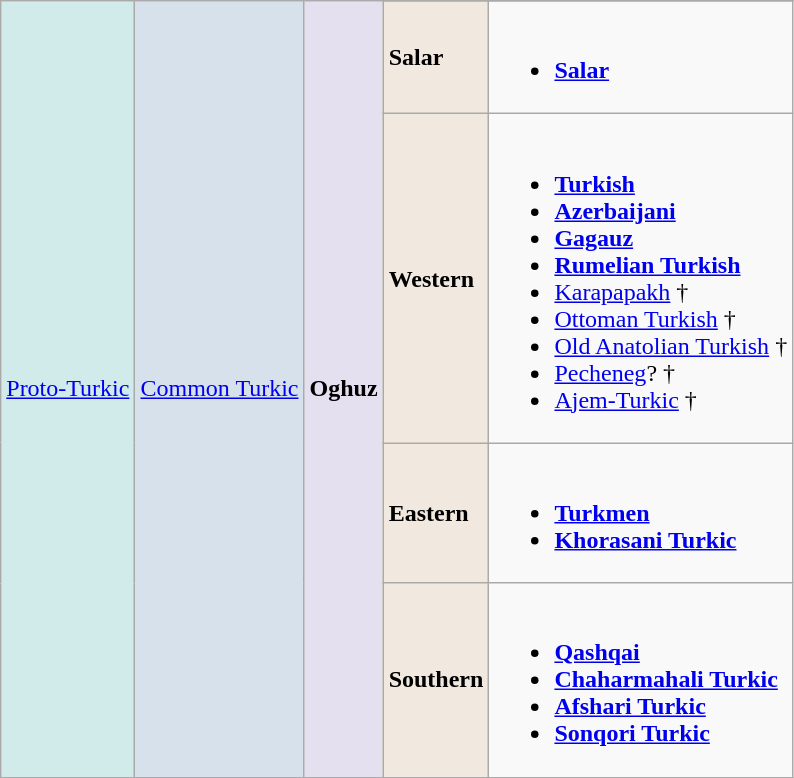<table class="wikitable">
<tr>
<td rowspan="5" style="background:#d1ebeb;"><a href='#'>Proto-Turkic</a></td>
<td rowspan="5" style="background:#d6e1ec;"><a href='#'>Common Turkic</a></td>
<td rowspan="5" style="background:#e4e0f0;"><strong>Oghuz</strong></td>
</tr>
<tr>
<td style="background:#f1e9df;"><strong>Salar</strong></td>
<td><br><ul><li><strong><a href='#'>Salar</a></strong></li></ul></td>
</tr>
<tr>
<td style="background:#f1e9df;"><strong>Western</strong></td>
<td><br><ul><li><strong><a href='#'>Turkish</a></strong></li><li><strong><a href='#'>Azerbaijani</a></strong></li><li><strong><a href='#'>Gagauz</a></strong></li><li><strong><a href='#'>Rumelian Turkish</a></strong></li><li><a href='#'>Karapapakh</a> †</li><li><a href='#'>Ottoman Turkish</a> †</li><li><a href='#'>Old Anatolian Turkish</a> †</li><li><a href='#'>Pecheneg</a>? †</li><li><a href='#'>Ajem-Turkic</a> †</li></ul></td>
</tr>
<tr>
<td style="background:#f1e9df;"><strong>Eastern</strong></td>
<td><br><ul><li><strong><a href='#'>Turkmen</a></strong></li><li><strong><a href='#'>Khorasani Turkic</a></strong></li></ul></td>
</tr>
<tr>
<td style="background:#f1e9df;"><strong>Southern</strong></td>
<td><br><ul><li><strong><a href='#'>Qashqai</a></strong></li><li><strong><a href='#'>Chaharmahali Turkic</a></strong></li><li><strong><a href='#'>Afshari Turkic</a></strong></li><li><strong><a href='#'>Sonqori Turkic</a></strong></li></ul></td>
</tr>
</table>
